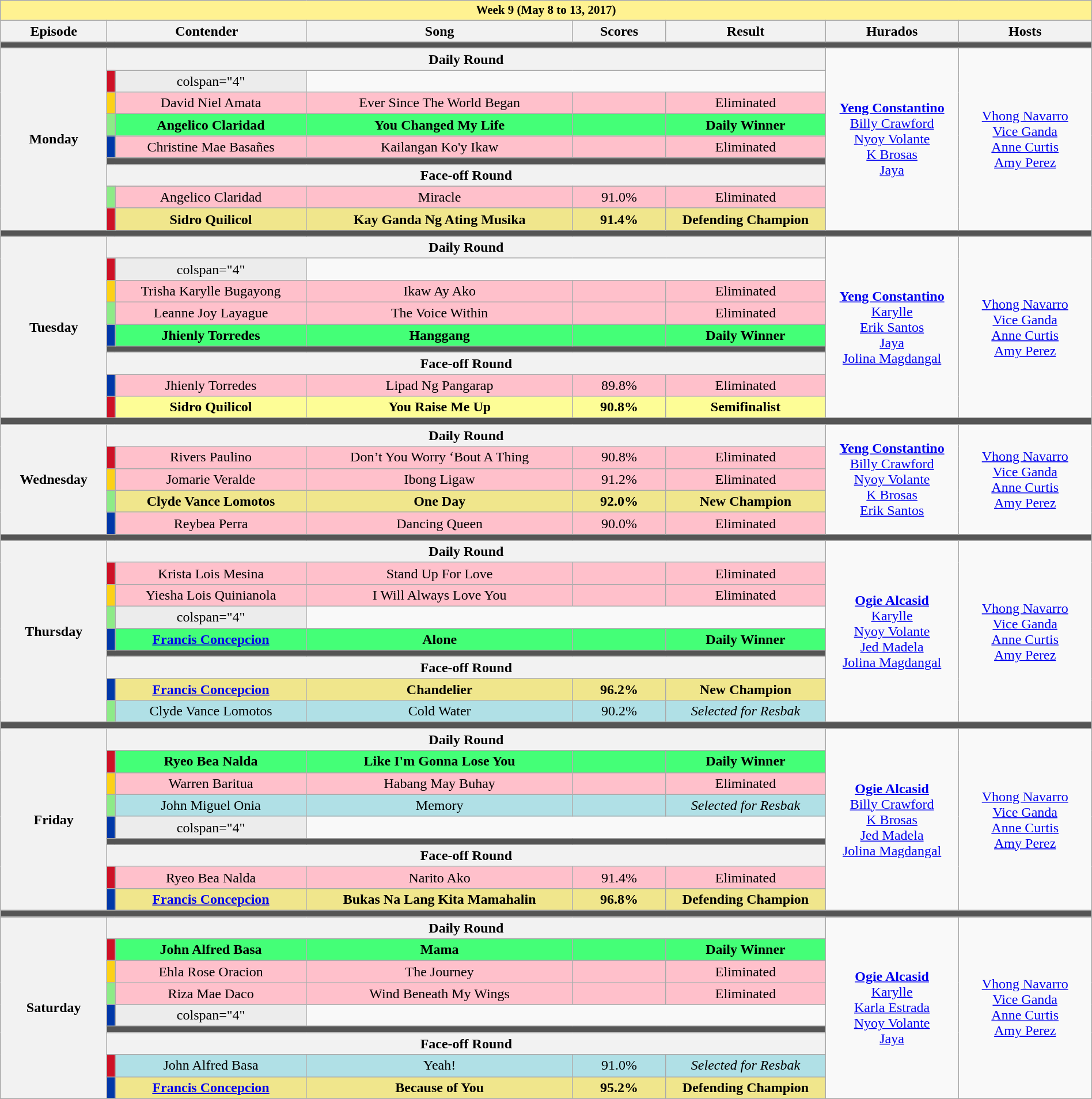<table class="wikitable mw-collapsible mw-collapsed" style="width:100%; text-align:center;;">
<tr>
<th colspan="8"  style="background-color:#fff291;font-size:14px">Week 9 (May 8 to 13, 2017)</th>
</tr>
<tr>
<th width="8%">Episode</th>
<th colspan="2" width="15%">Contender</th>
<th width="20%">Song</th>
<th width="7%">Scores</th>
<th width="12%">Result</th>
<th width="10%">Hurados</th>
<th width="10%">Hosts</th>
</tr>
<tr>
<td colspan="8" style="background:#555;"></td>
</tr>
<tr>
<th rowspan="9">Monday<br></th>
<th colspan="5">Daily Round</th>
<td rowspan="9"><strong><a href='#'>Yeng Constantino</a></strong><br><a href='#'>Billy Crawford</a><br><a href='#'>Nyoy Volante</a><br><a href='#'>K Brosas</a><br><a href='#'>Jaya</a></td>
<td rowspan="9"><a href='#'>Vhong Navarro</a><br><a href='#'>Vice Ganda</a><br><a href='#'>Anne Curtis</a><br><a href='#'>Amy Perez</a></td>
</tr>
<tr style="background:#ECECEC" |>
<td style="background:#CE1126"></td>
<td>colspan="4" </td>
</tr>
<tr style="background:pink">
<td style="background:#FCD116"></td>
<td>David Niel Amata</td>
<td>Ever Since The World Began</td>
<td></td>
<td>Eliminated</td>
</tr>
<tr style="background:#44FF77" |>
<td style="background:#8DEB87"></td>
<td><strong>Angelico Claridad</strong></td>
<td><strong>You Changed My Life</strong></td>
<td></td>
<td><strong>Daily Winner</strong></td>
</tr>
<tr style="background:pink">
<td style="background:#0038A8"></td>
<td>Christine Mae Basañes</td>
<td>Kailangan Ko'y Ikaw</td>
<td></td>
<td>Eliminated</td>
</tr>
<tr>
<td colspan="5" style="background:#555;"></td>
</tr>
<tr>
<th colspan="5">Face-off Round</th>
</tr>
<tr style="background:pink">
<td style="background:#8DEB87"></td>
<td>Angelico Claridad</td>
<td>Miracle</td>
<td>91.0%</td>
<td>Eliminated</td>
</tr>
<tr style="background:#F0E68C">
<td style="background:#CE1126"></td>
<td><strong>Sidro Quilicol</strong></td>
<td><strong>Kay Ganda Ng Ating Musika</strong></td>
<td><strong>91.4%</strong></td>
<td><strong>Defending Champion</strong></td>
</tr>
<tr>
<td colspan="8" style="background:#555;"></td>
</tr>
<tr>
<th rowspan="9">Tuesday<br></th>
<th colspan="5">Daily Round</th>
<td rowspan="9"><strong><a href='#'>Yeng Constantino</a></strong><br><a href='#'>Karylle</a><br><a href='#'>Erik Santos</a><br><a href='#'>Jaya</a><br><a href='#'>Jolina Magdangal</a></td>
<td rowspan="9"><a href='#'>Vhong Navarro</a><br><a href='#'>Vice Ganda</a><br><a href='#'>Anne Curtis</a><br><a href='#'>Amy Perez</a></td>
</tr>
<tr style="background:#ECECEC" |>
<td style="background:#CE1126"></td>
<td>colspan="4" </td>
</tr>
<tr style="background:pink">
<td style="background:#FCD116"></td>
<td>Trisha Karylle Bugayong</td>
<td>Ikaw Ay Ako</td>
<td></td>
<td>Eliminated</td>
</tr>
<tr style="background:pink">
<td style="background:#8DEB87"></td>
<td>Leanne Joy Layague</td>
<td>The Voice Within</td>
<td></td>
<td>Eliminated</td>
</tr>
<tr style="background:#44FF77" |>
<td style="background:#0038A8"></td>
<td><strong>Jhienly Torredes</strong></td>
<td><strong>Hanggang</strong></td>
<td></td>
<td><strong>Daily Winner</strong></td>
</tr>
<tr>
<td colspan="5" style="background:#555;"></td>
</tr>
<tr>
<th colspan="5">Face-off Round</th>
</tr>
<tr style="background:pink">
<td style="background:#0038A8"></td>
<td>Jhienly Torredes</td>
<td>Lipad Ng Pangarap</td>
<td>89.8%</td>
<td>Eliminated</td>
</tr>
<tr style="background:#FDFD96">
<td style="background:#CE1126"></td>
<td><strong>Sidro Quilicol</strong></td>
<td><strong>You Raise Me Up</strong></td>
<td><strong>90.8%</strong></td>
<td><strong>Semifinalist</strong></td>
</tr>
<tr>
<td colspan="8" style="background:#555;"></td>
</tr>
<tr>
<th rowspan="5">Wednesday<br></th>
<th colspan="5">Daily Round</th>
<td rowspan="5"><strong><a href='#'>Yeng Constantino</a></strong><br><a href='#'>Billy Crawford</a><br><a href='#'>Nyoy Volante</a><br><a href='#'>K Brosas</a><br><a href='#'>Erik Santos</a></td>
<td rowspan="5"><a href='#'>Vhong Navarro</a><br><a href='#'>Vice Ganda</a><br><a href='#'>Anne Curtis</a><br><a href='#'>Amy Perez</a></td>
</tr>
<tr style="background:pink">
<td style="background:#CE1126"></td>
<td>Rivers Paulino</td>
<td>Don’t You Worry ‘Bout A Thing</td>
<td>90.8%</td>
<td>Eliminated</td>
</tr>
<tr style="background:pink">
<td style="background:#FCD116"></td>
<td>Jomarie Veralde</td>
<td>Ibong Ligaw</td>
<td>91.2%</td>
<td>Eliminated</td>
</tr>
<tr style="background:#F0E68C">
<td style="background:#8DEB87"></td>
<td><strong>Clyde Vance Lomotos</strong></td>
<td><strong>One Day</strong></td>
<td><strong>92.0%</strong></td>
<td><strong>New Champion</strong></td>
</tr>
<tr style="background:pink">
<td style="background:#0038A8"></td>
<td>Reybea Perra</td>
<td>Dancing Queen</td>
<td>90.0%</td>
<td>Eliminated</td>
</tr>
<tr>
<td colspan="8" style="background:#555;"></td>
</tr>
<tr>
<th rowspan="9">Thursday<br></th>
<th colspan="5">Daily Round</th>
<td rowspan="9"><strong><a href='#'>Ogie Alcasid</a></strong><br><a href='#'>Karylle</a><br><a href='#'>Nyoy Volante</a><br><a href='#'>Jed Madela</a><br><a href='#'>Jolina Magdangal</a></td>
<td rowspan="9"><a href='#'>Vhong Navarro</a><br><a href='#'>Vice Ganda</a><br><a href='#'>Anne Curtis</a><br><a href='#'>Amy Perez</a></td>
</tr>
<tr style="background:pink">
<td style="background:#CE1126"></td>
<td>Krista Lois Mesina</td>
<td>Stand Up For Love</td>
<td></td>
<td>Eliminated</td>
</tr>
<tr style="background:pink">
<td style="background:#FCD116"></td>
<td>Yiesha Lois Quinianola</td>
<td>I Will Always Love You</td>
<td></td>
<td>Eliminated</td>
</tr>
<tr style="background:#ECECEC" |>
<td style="background:#8DEB87"></td>
<td>colspan="4" </td>
</tr>
<tr style="background:#44FF77" |>
<td style="background:#0038A8"></td>
<td><strong><a href='#'>Francis Concepcion</a></strong></td>
<td><strong>Alone</strong></td>
<td></td>
<td><strong>Daily Winner</strong></td>
</tr>
<tr>
<td colspan="5" style="background:#555;"></td>
</tr>
<tr>
<th colspan="5">Face-off Round</th>
</tr>
<tr style="background:#F0E68C">
<td style="background:#0038A8"></td>
<td><strong><a href='#'>Francis Concepcion</a></strong></td>
<td><strong>Chandelier</strong></td>
<td><strong>96.2%</strong></td>
<td><strong>New Champion</strong></td>
</tr>
<tr style="background:#B0E0E6">
<td style="background:#8DEB87"></td>
<td>Clyde Vance Lomotos</td>
<td>Cold Water</td>
<td>90.2%</td>
<td><em>Selected for Resbak</em></td>
</tr>
<tr>
<td colspan="8" style="background:#555;"></td>
</tr>
<tr>
<th rowspan="9">Friday<br></th>
<th colspan="5">Daily Round</th>
<td rowspan="9"><strong><a href='#'>Ogie Alcasid</a></strong><br><a href='#'>Billy Crawford</a><br><a href='#'>K Brosas</a><br><a href='#'>Jed Madela</a><br><a href='#'>Jolina Magdangal</a></td>
<td rowspan="9"><a href='#'>Vhong Navarro</a><br><a href='#'>Vice Ganda</a><br><a href='#'>Anne Curtis</a><br><a href='#'>Amy Perez</a></td>
</tr>
<tr style="background:#44FF77" |>
<td style="background:#CE1126"></td>
<td><strong>Ryeo Bea Nalda</strong></td>
<td><strong>Like I'm Gonna Lose You</strong></td>
<td></td>
<td><strong>Daily Winner</strong></td>
</tr>
<tr style="background:pink">
<td style="background:#FCD116"></td>
<td>Warren Baritua</td>
<td>Habang May Buhay</td>
<td></td>
<td>Eliminated</td>
</tr>
<tr style="background:#B0E0E6" |>
<td style="background:#8DEB87"></td>
<td>John Miguel Onia</td>
<td>Memory</td>
<td></td>
<td><em>Selected for Resbak</em></td>
</tr>
<tr style="background:#ECECEC" |>
<td style="background:#0038A8"></td>
<td>colspan="4" </td>
</tr>
<tr>
<td colspan="5" style="background:#555;"></td>
</tr>
<tr>
<th colspan="5">Face-off Round</th>
</tr>
<tr style="background:pink">
<td style="background:#CE1126"></td>
<td>Ryeo Bea Nalda</td>
<td>Narito Ako</td>
<td>91.4%</td>
<td>Eliminated</td>
</tr>
<tr style="background:#F0E68C">
<td style="background:#0038A8"></td>
<td><strong><a href='#'>Francis Concepcion</a></strong></td>
<td><strong>Bukas Na Lang Kita Mamahalin</strong></td>
<td><strong>96.8%</strong></td>
<td><strong>Defending Champion</strong></td>
</tr>
<tr>
<td colspan="8" style="background:#555;"></td>
</tr>
<tr>
<th rowspan="9">Saturday<br></th>
<th colspan="5">Daily Round</th>
<td rowspan="9"><strong><a href='#'>Ogie Alcasid</a></strong><br><a href='#'>Karylle</a><br><a href='#'>Karla Estrada</a><br><a href='#'>Nyoy Volante</a><br><a href='#'>Jaya</a></td>
<td rowspan="9"><a href='#'>Vhong Navarro</a><br><a href='#'>Vice Ganda</a><br><a href='#'>Anne Curtis</a><br><a href='#'>Amy Perez</a></td>
</tr>
<tr style="background:#44FF77" |>
<td style="background:#CE1126"></td>
<td><strong>John Alfred Basa</strong></td>
<td><strong>Mama</strong></td>
<td></td>
<td><strong>Daily Winner</strong></td>
</tr>
<tr style="background:pink">
<td style="background:#FCD116"></td>
<td>Ehla Rose Oracion</td>
<td>The Journey</td>
<td></td>
<td>Eliminated</td>
</tr>
<tr style="background:pink">
<td style="background:#8DEB87"></td>
<td>Riza Mae Daco</td>
<td>Wind Beneath My Wings</td>
<td></td>
<td>Eliminated</td>
</tr>
<tr style="background:#ECECEC" |>
<td style="background:#0038A8"></td>
<td>colspan="4" </td>
</tr>
<tr>
<td colspan="5" style="background:#555;"></td>
</tr>
<tr>
<th colspan="5">Face-off Round</th>
</tr>
<tr style="background:#B0E0E6">
<td style="background:#CE1126"></td>
<td>John Alfred Basa</td>
<td>Yeah!</td>
<td>91.0%</td>
<td><em>Selected for Resbak</em></td>
</tr>
<tr style="background:#F0E68C">
<td style="background:#0038A8"></td>
<td><strong><a href='#'>Francis Concepcion</a></strong></td>
<td><strong>Because of You</strong></td>
<td><strong>95.2%</strong></td>
<td><strong>Defending Champion</strong></td>
</tr>
</table>
